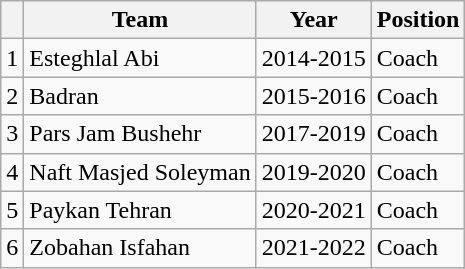<table class="wikitable">
<tr>
<th></th>
<th>Team</th>
<th>Year</th>
<th>Position</th>
</tr>
<tr>
<td>1</td>
<td>Esteghlal Abi</td>
<td>2014-2015</td>
<td>Coach</td>
</tr>
<tr>
<td>2</td>
<td>Badran</td>
<td>2015-2016</td>
<td>Coach</td>
</tr>
<tr>
<td>3</td>
<td>Pars Jam Bushehr</td>
<td>2017-2019</td>
<td>Coach</td>
</tr>
<tr>
<td>4</td>
<td>Naft Masjed Soleyman</td>
<td>2019-2020</td>
<td>Coach</td>
</tr>
<tr>
<td>5</td>
<td>Paykan Tehran</td>
<td>2020-2021</td>
<td>Coach</td>
</tr>
<tr>
<td>6</td>
<td>Zobahan Isfahan</td>
<td>2021-2022</td>
<td>Coach</td>
</tr>
</table>
